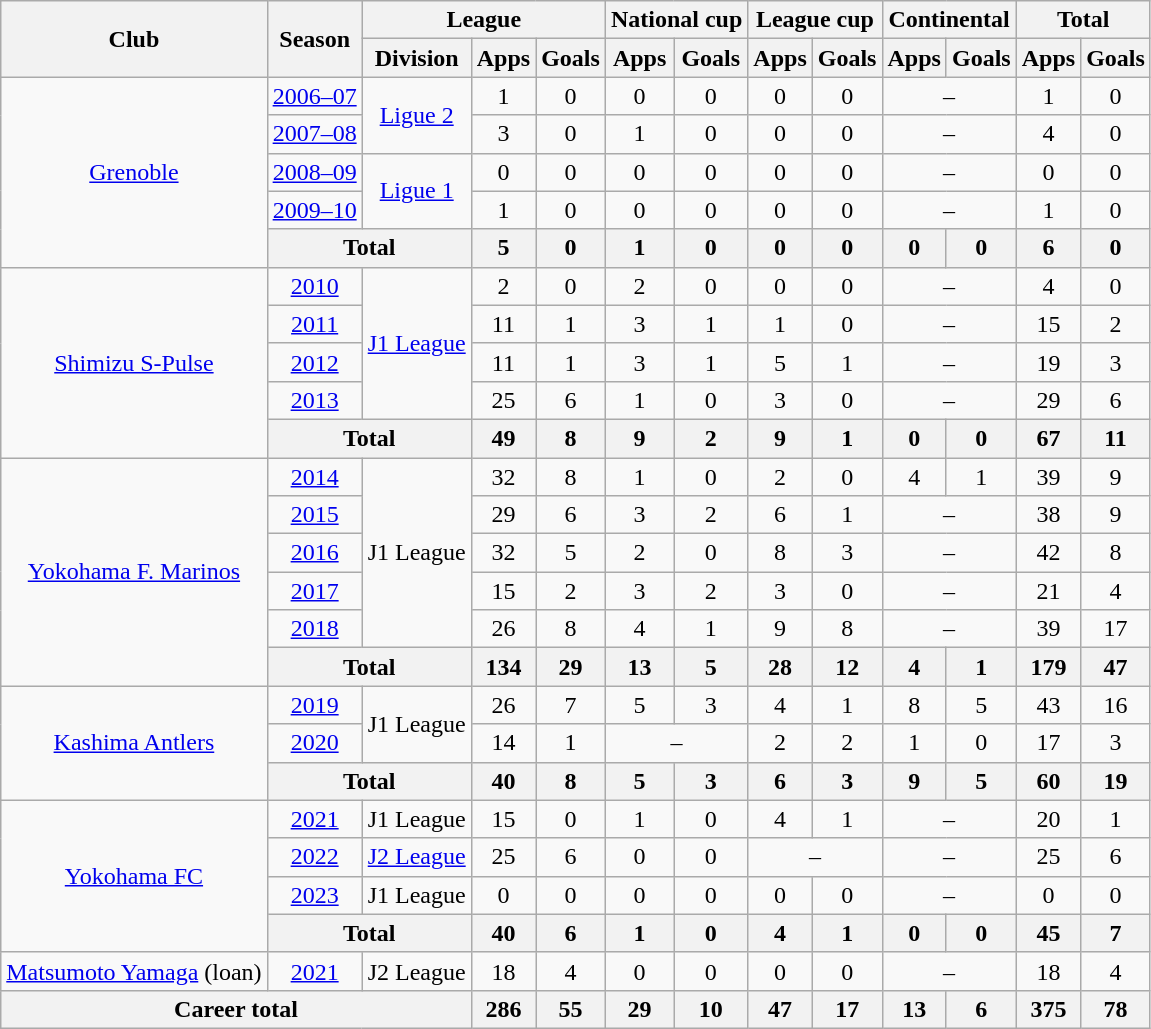<table class="wikitable" style="text-align:center">
<tr>
<th rowspan="2">Club</th>
<th rowspan="2">Season</th>
<th colspan="3">League</th>
<th colspan="2">National cup</th>
<th colspan="2">League cup</th>
<th colspan="2">Continental</th>
<th colspan="2">Total</th>
</tr>
<tr>
<th>Division</th>
<th>Apps</th>
<th>Goals</th>
<th>Apps</th>
<th>Goals</th>
<th>Apps</th>
<th>Goals</th>
<th>Apps</th>
<th>Goals</th>
<th>Apps</th>
<th>Goals</th>
</tr>
<tr>
<td rowspan="5"><a href='#'>Grenoble</a></td>
<td><a href='#'>2006–07</a></td>
<td rowspan="2"><a href='#'>Ligue 2</a></td>
<td>1</td>
<td>0</td>
<td>0</td>
<td>0</td>
<td>0</td>
<td>0</td>
<td colspan="2">–</td>
<td>1</td>
<td>0</td>
</tr>
<tr>
<td><a href='#'>2007–08</a></td>
<td>3</td>
<td>0</td>
<td>1</td>
<td>0</td>
<td>0</td>
<td>0</td>
<td colspan="2">–</td>
<td>4</td>
<td>0</td>
</tr>
<tr>
<td><a href='#'>2008–09</a></td>
<td rowspan="2"><a href='#'>Ligue 1</a></td>
<td>0</td>
<td>0</td>
<td>0</td>
<td>0</td>
<td>0</td>
<td>0</td>
<td colspan="2">–</td>
<td>0</td>
<td>0</td>
</tr>
<tr>
<td><a href='#'>2009–10</a></td>
<td>1</td>
<td>0</td>
<td>0</td>
<td>0</td>
<td>0</td>
<td>0</td>
<td colspan="2">–</td>
<td>1</td>
<td>0</td>
</tr>
<tr>
<th colspan="2">Total</th>
<th>5</th>
<th>0</th>
<th>1</th>
<th>0</th>
<th>0</th>
<th>0</th>
<th>0</th>
<th>0</th>
<th>6</th>
<th>0</th>
</tr>
<tr>
<td rowspan="5"><a href='#'>Shimizu S-Pulse</a></td>
<td><a href='#'>2010</a></td>
<td rowspan="4"><a href='#'>J1 League</a></td>
<td>2</td>
<td>0</td>
<td>2</td>
<td>0</td>
<td>0</td>
<td>0</td>
<td colspan="2">–</td>
<td>4</td>
<td>0</td>
</tr>
<tr>
<td><a href='#'>2011</a></td>
<td>11</td>
<td>1</td>
<td>3</td>
<td>1</td>
<td>1</td>
<td>0</td>
<td colspan="2">–</td>
<td>15</td>
<td>2</td>
</tr>
<tr>
<td><a href='#'>2012</a></td>
<td>11</td>
<td>1</td>
<td>3</td>
<td>1</td>
<td>5</td>
<td>1</td>
<td colspan="2">–</td>
<td>19</td>
<td>3</td>
</tr>
<tr>
<td><a href='#'>2013</a></td>
<td>25</td>
<td>6</td>
<td>1</td>
<td>0</td>
<td>3</td>
<td>0</td>
<td colspan="2">–</td>
<td>29</td>
<td>6</td>
</tr>
<tr>
<th colspan="2">Total</th>
<th>49</th>
<th>8</th>
<th>9</th>
<th>2</th>
<th>9</th>
<th>1</th>
<th>0</th>
<th>0</th>
<th>67</th>
<th>11</th>
</tr>
<tr>
<td rowspan="6"><a href='#'>Yokohama F. Marinos</a></td>
<td><a href='#'>2014</a></td>
<td rowspan="5">J1 League</td>
<td>32</td>
<td>8</td>
<td>1</td>
<td>0</td>
<td>2</td>
<td>0</td>
<td>4</td>
<td>1</td>
<td>39</td>
<td>9</td>
</tr>
<tr>
<td><a href='#'>2015</a></td>
<td>29</td>
<td>6</td>
<td>3</td>
<td>2</td>
<td>6</td>
<td>1</td>
<td colspan="2">–</td>
<td>38</td>
<td>9</td>
</tr>
<tr>
<td><a href='#'>2016</a></td>
<td>32</td>
<td>5</td>
<td>2</td>
<td>0</td>
<td>8</td>
<td>3</td>
<td colspan="2">–</td>
<td>42</td>
<td>8</td>
</tr>
<tr>
<td><a href='#'>2017</a></td>
<td>15</td>
<td>2</td>
<td>3</td>
<td>2</td>
<td>3</td>
<td>0</td>
<td colspan="2">–</td>
<td>21</td>
<td>4</td>
</tr>
<tr>
<td><a href='#'>2018</a></td>
<td>26</td>
<td>8</td>
<td>4</td>
<td>1</td>
<td>9</td>
<td>8</td>
<td colspan="2">–</td>
<td>39</td>
<td>17</td>
</tr>
<tr>
<th colspan="2">Total</th>
<th>134</th>
<th>29</th>
<th>13</th>
<th>5</th>
<th>28</th>
<th>12</th>
<th>4</th>
<th>1</th>
<th>179</th>
<th>47</th>
</tr>
<tr>
<td rowspan="3"><a href='#'>Kashima Antlers</a></td>
<td><a href='#'>2019</a></td>
<td rowspan="2">J1 League</td>
<td>26</td>
<td>7</td>
<td>5</td>
<td>3</td>
<td>4</td>
<td>1</td>
<td>8</td>
<td>5</td>
<td>43</td>
<td>16</td>
</tr>
<tr>
<td><a href='#'>2020</a></td>
<td>14</td>
<td>1</td>
<td colspan="2">–</td>
<td>2</td>
<td>2</td>
<td>1</td>
<td>0</td>
<td>17</td>
<td>3</td>
</tr>
<tr>
<th colspan="2">Total</th>
<th>40</th>
<th>8</th>
<th>5</th>
<th>3</th>
<th>6</th>
<th>3</th>
<th>9</th>
<th>5</th>
<th>60</th>
<th>19</th>
</tr>
<tr>
<td rowspan="4"><a href='#'>Yokohama FC</a></td>
<td><a href='#'>2021</a></td>
<td>J1 League</td>
<td>15</td>
<td>0</td>
<td>1</td>
<td>0</td>
<td>4</td>
<td>1</td>
<td colspan="2">–</td>
<td>20</td>
<td>1</td>
</tr>
<tr>
<td><a href='#'>2022</a></td>
<td><a href='#'>J2 League</a></td>
<td>25</td>
<td>6</td>
<td>0</td>
<td>0</td>
<td colspan="2">–</td>
<td colspan="2">–</td>
<td>25</td>
<td>6</td>
</tr>
<tr>
<td><a href='#'>2023</a></td>
<td>J1 League</td>
<td>0</td>
<td>0</td>
<td>0</td>
<td>0</td>
<td>0</td>
<td>0</td>
<td colspan="2">–</td>
<td>0</td>
<td>0</td>
</tr>
<tr>
<th colspan="2">Total</th>
<th>40</th>
<th>6</th>
<th>1</th>
<th>0</th>
<th>4</th>
<th>1</th>
<th>0</th>
<th>0</th>
<th>45</th>
<th>7</th>
</tr>
<tr>
<td><a href='#'>Matsumoto Yamaga</a> (loan)</td>
<td><a href='#'>2021</a></td>
<td>J2 League</td>
<td>18</td>
<td>4</td>
<td>0</td>
<td>0</td>
<td>0</td>
<td>0</td>
<td colspan="2">–</td>
<td>18</td>
<td>4</td>
</tr>
<tr>
<th colspan="3">Career total</th>
<th>286</th>
<th>55</th>
<th>29</th>
<th>10</th>
<th>47</th>
<th>17</th>
<th>13</th>
<th>6</th>
<th>375</th>
<th>78</th>
</tr>
</table>
